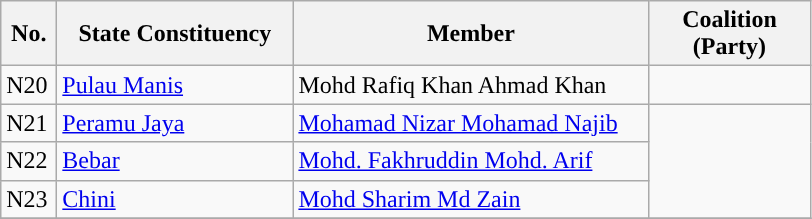<table class="wikitable">
<tr>
<th width="30">No.</th>
<th width="150">State Constituency</th>
<th width="230">Member</th>
<th width="100">Coalition (Party)</th>
</tr>
<tr>
<td>N20</td>
<td><a href='#'>Pulau Manis</a></td>
<td>Mohd Rafiq Khan Ahmad Khan</td>
<td></td>
</tr>
<tr>
<td>N21</td>
<td><a href='#'>Peramu Jaya</a></td>
<td><a href='#'>Mohamad Nizar Mohamad Najib</a></td>
<td rowspan=3></td>
</tr>
<tr>
<td>N22</td>
<td><a href='#'>Bebar</a></td>
<td><a href='#'>Mohd. Fakhruddin Mohd. Arif</a></td>
</tr>
<tr>
<td>N23</td>
<td><a href='#'>Chini</a></td>
<td><a href='#'>Mohd Sharim Md Zain</a></td>
</tr>
<tr>
</tr>
</table>
